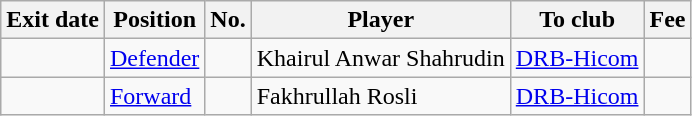<table class="wikitable sortable">
<tr>
<th>Exit date</th>
<th>Position</th>
<th>No.</th>
<th>Player</th>
<th>To club</th>
<th>Fee</th>
</tr>
<tr>
<td></td>
<td align="left"><a href='#'>Defender</a></td>
<td align="left"></td>
<td align="left"> Khairul Anwar Shahrudin</td>
<td align="left"> <a href='#'>DRB-Hicom</a></td>
<td align=right></td>
</tr>
<tr>
<td></td>
<td align="left"><a href='#'>Forward</a></td>
<td align="left"></td>
<td align="left"> Fakhrullah Rosli</td>
<td align="left"> <a href='#'>DRB-Hicom</a></td>
<td align=right></td>
</tr>
</table>
